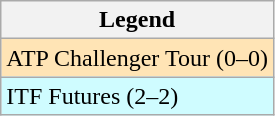<table class=wikitable>
<tr>
<th>Legend</th>
</tr>
<tr bgcolor=moccasin>
<td>ATP Challenger Tour (0–0)</td>
</tr>
<tr bgcolor=CFFCFF>
<td>ITF Futures (2–2)</td>
</tr>
</table>
